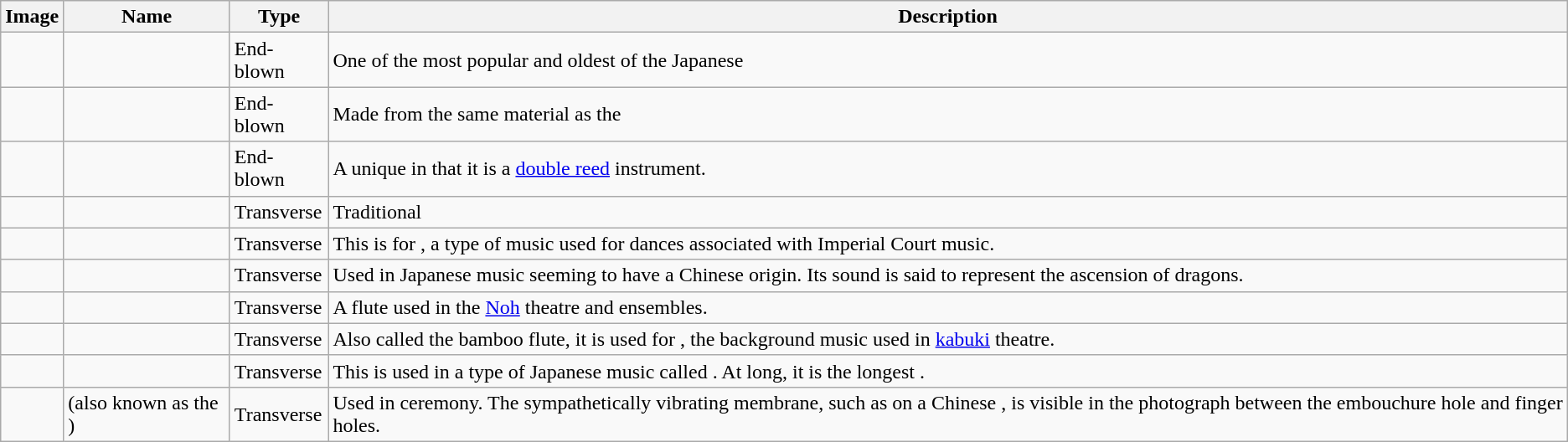<table class="wikitable">
<tr>
<th>Image</th>
<th>Name</th>
<th>Type</th>
<th>Description</th>
</tr>
<tr>
<td></td>
<td></td>
<td>End-blown</td>
<td>One of the most popular and oldest of the Japanese </td>
</tr>
<tr>
<td></td>
<td></td>
<td>End-blown</td>
<td>Made from the same material as the </td>
</tr>
<tr>
<td></td>
<td></td>
<td>End-blown</td>
<td>A unique  in that it is a <a href='#'>double reed</a> instrument.</td>
</tr>
<tr>
<td></td>
<td></td>
<td>Transverse</td>
<td>Traditional </td>
</tr>
<tr>
<td></td>
<td></td>
<td>Transverse</td>
<td>This  is for , a type of music used for dances associated with  Imperial Court music.</td>
</tr>
<tr>
<td></td>
<td></td>
<td>Transverse</td>
<td>Used in Japanese music seeming to have a Chinese origin. Its sound is said to represent the ascension of dragons.</td>
</tr>
<tr>
<td></td>
<td></td>
<td>Transverse</td>
<td>A flute used in the <a href='#'>Noh</a> theatre and  ensembles.</td>
</tr>
<tr>
<td></td>
<td></td>
<td>Transverse</td>
<td>Also called the bamboo flute, it is used for , the background music used in <a href='#'>kabuki</a> theatre.</td>
</tr>
<tr>
<td></td>
<td></td>
<td>Transverse</td>
<td>This  is used in a type of Japanese music called . At  long, it is the longest .</td>
</tr>
<tr>
<td></td>
<td> (also known as the )</td>
<td>Transverse</td>
<td>Used in ceremony. The sympathetically vibrating membrane, such as on a Chinese , is visible in the photograph between the embouchure hole and finger holes.</td>
</tr>
</table>
